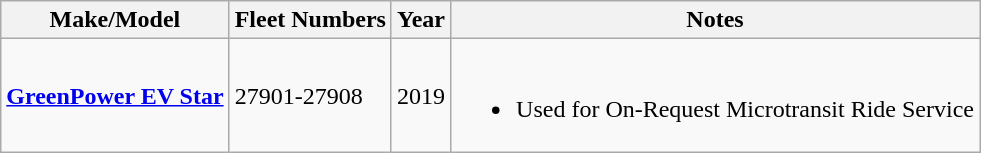<table class="wikitable">
<tr>
<th>Make/Model</th>
<th>Fleet Numbers</th>
<th>Year</th>
<th>Notes</th>
</tr>
<tr>
<td><strong><a href='#'>GreenPower EV Star</a></strong></td>
<td>27901-27908</td>
<td>2019</td>
<td><br><ul><li>Used for On-Request Microtransit Ride Service</li></ul></td>
</tr>
</table>
